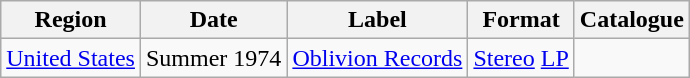<table class="wikitable">
<tr>
<th>Region</th>
<th>Date</th>
<th>Label</th>
<th>Format</th>
<th>Catalogue</th>
</tr>
<tr>
<td rowspan="2"><a href='#'>United States</a></td>
<td rowspan="2">Summer 1974</td>
<td rowspan="2"><a href='#'>Oblivion Records</a></td>
<td><a href='#'>Stereo</a> <a href='#'>LP</a></td>
<td></td>
</tr>
</table>
